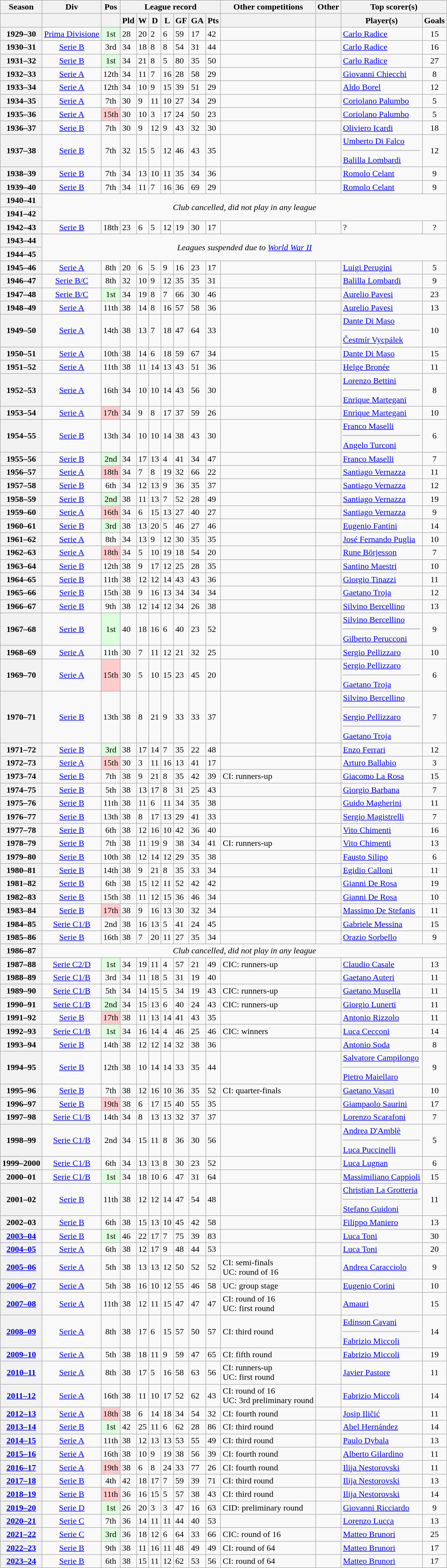<table class="wikitable">
<tr>
<th>Season</th>
<th>Div</th>
<th>Pos</th>
<th colspan="7">League record</th>
<th>Other competitions</th>
<th>Other</th>
<th colspan="2">Top scorer(s)</th>
</tr>
<tr>
<th></th>
<th></th>
<th></th>
<th>Pld</th>
<th>W</th>
<th>D</th>
<th>L</th>
<th>GF</th>
<th>GA</th>
<th>Pts</th>
<th></th>
<th></th>
<th>Player(s)</th>
<th>Goals</th>
</tr>
<tr>
<th style="text-align: center;">1929–30</th>
<td style="text-align: center;"><a href='#'>Prima Divisione</a></td>
<td style="text-align: center; background-color: #ddffdd;">1st</td>
<td>28</td>
<td>20</td>
<td>2</td>
<td>6</td>
<td>59</td>
<td>17</td>
<td>42</td>
<td></td>
<td></td>
<td><a href='#'>Carlo Radice</a></td>
<td style="text-align: center;">15</td>
</tr>
<tr>
<th style="text-align: center;">1930–31</th>
<td style="text-align: center;"><a href='#'>Serie B</a></td>
<td style="text-align: center;">3rd</td>
<td>34</td>
<td>18</td>
<td>8</td>
<td>8</td>
<td>54</td>
<td>31</td>
<td>44</td>
<td></td>
<td></td>
<td><a href='#'>Carlo Radice</a></td>
<td style="text-align: center;">16</td>
</tr>
<tr>
<th style="text-align: center;">1931–32</th>
<td style="text-align: center;"><a href='#'>Serie B</a></td>
<td style="text-align: center; background-color: #ddffdd;">1st</td>
<td>34</td>
<td>21</td>
<td>8</td>
<td>5</td>
<td>80</td>
<td>35</td>
<td>50</td>
<td></td>
<td></td>
<td><a href='#'>Carlo Radice</a></td>
<td style="text-align: center;">27</td>
</tr>
<tr>
<th style="text-align: center;">1932–33</th>
<td style="text-align: center;"><a href='#'>Serie A</a></td>
<td style="text-align: center;">12th</td>
<td>34</td>
<td>11</td>
<td>7</td>
<td>16</td>
<td>28</td>
<td>58</td>
<td>29</td>
<td></td>
<td></td>
<td><a href='#'>Giovanni Chiecchi</a></td>
<td style="text-align: center;">8</td>
</tr>
<tr>
<th style="text-align: center;">1933–34</th>
<td style="text-align: center;"><a href='#'>Serie A</a></td>
<td style="text-align: center;">12th</td>
<td>34</td>
<td>10</td>
<td>9</td>
<td>15</td>
<td>39</td>
<td>51</td>
<td>29</td>
<td></td>
<td></td>
<td><a href='#'>Aldo Borel</a></td>
<td style="text-align: center;">12</td>
</tr>
<tr>
<th style="text-align: center;">1934–35</th>
<td style="text-align: center;"><a href='#'>Serie A</a></td>
<td style="text-align: center;">7th</td>
<td>30</td>
<td>9</td>
<td>11</td>
<td>10</td>
<td>27</td>
<td>34</td>
<td>29</td>
<td></td>
<td></td>
<td><a href='#'>Coriolano Palumbo</a></td>
<td style="text-align: center;">5</td>
</tr>
<tr>
<th style="text-align: center;">1935–36</th>
<td style="text-align: center;"><a href='#'>Serie A</a></td>
<td style="text-align: center; background-color: #ffcccc;">15th</td>
<td>30</td>
<td>10</td>
<td>3</td>
<td>17</td>
<td>24</td>
<td>50</td>
<td>23</td>
<td></td>
<td></td>
<td><a href='#'>Coriolano Palumbo</a></td>
<td style="text-align: center;">5</td>
</tr>
<tr>
<th style="text-align: center;">1936–37</th>
<td style="text-align: center;"><a href='#'>Serie B</a></td>
<td style="text-align: center;">7th</td>
<td>30</td>
<td>9</td>
<td>12</td>
<td>9</td>
<td>43</td>
<td>32</td>
<td>30</td>
<td></td>
<td></td>
<td><a href='#'>Oliviero Icardi</a></td>
<td style="text-align: center;">18</td>
</tr>
<tr>
<th style="text-align: center;">1937–38</th>
<td style="text-align: center;"><a href='#'>Serie B</a></td>
<td style="text-align: center;">7th</td>
<td>32</td>
<td>15</td>
<td>5</td>
<td>12</td>
<td>46</td>
<td>43</td>
<td>35</td>
<td></td>
<td></td>
<td><a href='#'>Umberto Di Falco</a><hr><a href='#'>Balilla Lombardi</a></td>
<td style="text-align: center;">12</td>
</tr>
<tr>
<th style="text-align: center;">1938–39</th>
<td style="text-align: center;"><a href='#'>Serie B</a></td>
<td style="text-align: center;">7th</td>
<td>34</td>
<td>13</td>
<td>10</td>
<td>11</td>
<td>35</td>
<td>34</td>
<td>36</td>
<td></td>
<td></td>
<td><a href='#'>Romolo Celant</a></td>
<td style="text-align: center;">9</td>
</tr>
<tr>
<th style="text-align: center;">1939–40</th>
<td style="text-align: center;"><a href='#'>Serie B</a></td>
<td style="text-align: center;">7th</td>
<td>34</td>
<td>11</td>
<td>7</td>
<td>16</td>
<td>36</td>
<td>69</td>
<td>29</td>
<td></td>
<td></td>
<td><a href='#'>Romolo Celant</a></td>
<td style="text-align: center;">9</td>
</tr>
<tr>
<th style="text-align: center;">1940–41</th>
<td rowspan="2" colspan="13" style="text-align: center;"><em>Club cancelled, did not play in any league</em></td>
</tr>
<tr>
<th style="text-align: center;">1941–42</th>
</tr>
<tr>
<th style="text-align: center;">1942–43</th>
<td style="text-align: center;"><a href='#'>Serie B</a></td>
<td style="text-align: center;">18th</td>
<td>23</td>
<td>6</td>
<td>5</td>
<td>12</td>
<td>19</td>
<td>30</td>
<td>17</td>
<td></td>
<td></td>
<td>?</td>
<td style="text-align: center;">?</td>
</tr>
<tr>
<th style="text-align: center;">1943–44</th>
<td rowspan="2" colspan="13" style="text-align: center;"><em>Leagues suspended due to <a href='#'>World War II</a></em></td>
</tr>
<tr>
<th style="text-align: center;">1944–45</th>
</tr>
<tr>
<th style="text-align: center;">1945–46</th>
<td style="text-align: center;"><a href='#'>Serie A</a></td>
<td style="text-align: center;">8th</td>
<td>20</td>
<td>6</td>
<td>5</td>
<td>9</td>
<td>16</td>
<td>23</td>
<td>17</td>
<td></td>
<td></td>
<td><a href='#'>Luigi Perugini</a></td>
<td style="text-align: center;">5</td>
</tr>
<tr>
<th style="text-align: center;">1946–47</th>
<td style="text-align: center;"><a href='#'>Serie B/C</a></td>
<td style="text-align: center;">8th</td>
<td>32</td>
<td>10</td>
<td>9</td>
<td>12</td>
<td>35</td>
<td>35</td>
<td>31</td>
<td></td>
<td></td>
<td><a href='#'>Balilla Lombardi</a></td>
<td style="text-align: center;">9</td>
</tr>
<tr>
<th style="text-align: center;">1947–48</th>
<td style="text-align: center;"><a href='#'>Serie B/C</a></td>
<td style="text-align: center; background-color: #ddffdd;">1st</td>
<td>34</td>
<td>19</td>
<td>8</td>
<td>7</td>
<td>66</td>
<td>30</td>
<td>46</td>
<td></td>
<td></td>
<td><a href='#'>Aurelio Pavesi</a></td>
<td style="text-align: center;">23</td>
</tr>
<tr>
<th style="text-align: center;">1948–49</th>
<td style="text-align: center;"><a href='#'>Serie A</a></td>
<td style="text-align: center;">11th</td>
<td>38</td>
<td>14</td>
<td>8</td>
<td>16</td>
<td>57</td>
<td>58</td>
<td>36</td>
<td></td>
<td></td>
<td><a href='#'>Aurelio Pavesi</a></td>
<td style="text-align: center;">13</td>
</tr>
<tr>
<th style="text-align: center;">1949–50</th>
<td style="text-align: center;"><a href='#'>Serie A</a></td>
<td style="text-align: center;">14th</td>
<td>38</td>
<td>13</td>
<td>7</td>
<td>18</td>
<td>47</td>
<td>64</td>
<td>33</td>
<td></td>
<td></td>
<td><a href='#'>Dante Di Maso</a><hr><a href='#'>Čestmír Vycpálek</a></td>
<td style="text-align: center;">10</td>
</tr>
<tr>
<th style="text-align: center;">1950–51</th>
<td style="text-align: center;"><a href='#'>Serie A</a></td>
<td style="text-align: center;">10th</td>
<td>38</td>
<td>14</td>
<td>6</td>
<td>18</td>
<td>59</td>
<td>67</td>
<td>34</td>
<td></td>
<td></td>
<td><a href='#'>Dante Di Maso</a></td>
<td style="text-align: center;">15</td>
</tr>
<tr>
<th style="text-align: center;">1951–52</th>
<td style="text-align: center;"><a href='#'>Serie A</a></td>
<td style="text-align: center;">11th</td>
<td>38</td>
<td>11</td>
<td>14</td>
<td>13</td>
<td>43</td>
<td>51</td>
<td>36</td>
<td></td>
<td></td>
<td><a href='#'>Helge Bronée</a></td>
<td style="text-align: center;">11</td>
</tr>
<tr>
<th style="text-align: center;">1952–53</th>
<td style="text-align: center;"><a href='#'>Serie A</a></td>
<td style="text-align: center;">16th</td>
<td>34</td>
<td>10</td>
<td>10</td>
<td>14</td>
<td>43</td>
<td>56</td>
<td>30</td>
<td></td>
<td></td>
<td><a href='#'>Lorenzo Bettini</a><hr><a href='#'>Enrique Martegani</a></td>
<td style="text-align: center;">8</td>
</tr>
<tr>
<th style="text-align: center;">1953–54</th>
<td style="text-align: center;"><a href='#'>Serie A</a></td>
<td style="text-align: center; background-color: #ffcccc;">17th</td>
<td>34</td>
<td>9</td>
<td>8</td>
<td>17</td>
<td>37</td>
<td>59</td>
<td>26</td>
<td></td>
<td></td>
<td><a href='#'>Enrique Martegani</a></td>
<td style="text-align: center;">10</td>
</tr>
<tr>
<th style="text-align: center;">1954–55</th>
<td style="text-align: center;"><a href='#'>Serie B</a></td>
<td style="text-align: center;">13th</td>
<td>34</td>
<td>10</td>
<td>10</td>
<td>14</td>
<td>38</td>
<td>43</td>
<td>30</td>
<td></td>
<td></td>
<td><a href='#'>Franco Maselli</a><hr><a href='#'>Angelo Turconi</a></td>
<td style="text-align: center;">6</td>
</tr>
<tr>
<th style="text-align: center;">1955–56</th>
<td style="text-align: center;"><a href='#'>Serie B</a></td>
<td style="text-align: center; background-color: #ddffdd;">2nd</td>
<td>34</td>
<td>17</td>
<td>13</td>
<td>4</td>
<td>41</td>
<td>34</td>
<td>47</td>
<td></td>
<td></td>
<td><a href='#'>Franco Maselli</a></td>
<td style="text-align: center;">7</td>
</tr>
<tr>
<th style="text-align: center;">1956–57</th>
<td style="text-align: center;"><a href='#'>Serie A</a></td>
<td style="text-align: center; background-color: #ffcccc;">18th</td>
<td>34</td>
<td>7</td>
<td>8</td>
<td>19</td>
<td>32</td>
<td>66</td>
<td>22</td>
<td></td>
<td></td>
<td><a href='#'>Santiago Vernazza</a></td>
<td style="text-align: center;">11</td>
</tr>
<tr>
<th style="text-align: center;">1957–58</th>
<td style="text-align: center;"><a href='#'>Serie B</a></td>
<td style="text-align: center;">6th</td>
<td>34</td>
<td>12</td>
<td>13</td>
<td>9</td>
<td>36</td>
<td>35</td>
<td>37</td>
<td></td>
<td></td>
<td><a href='#'>Santiago Vernazza</a></td>
<td style="text-align: center;">12</td>
</tr>
<tr>
<th style="text-align: center;">1958–59</th>
<td style="text-align: center;"><a href='#'>Serie B</a></td>
<td style="text-align: center; background-color: #ddffdd;">2nd</td>
<td>38</td>
<td>11</td>
<td>13</td>
<td>7</td>
<td>52</td>
<td>28</td>
<td>49</td>
<td></td>
<td></td>
<td><a href='#'>Santiago Vernazza</a></td>
<td style="text-align: center;">19</td>
</tr>
<tr>
<th style="text-align: center;">1959–60</th>
<td style="text-align: center;"><a href='#'>Serie A</a></td>
<td style="text-align: center; background-color: #ffcccc;">16th</td>
<td>34</td>
<td>6</td>
<td>15</td>
<td>13</td>
<td>27</td>
<td>40</td>
<td>27</td>
<td></td>
<td></td>
<td><a href='#'>Santiago Vernazza</a></td>
<td style="text-align: center;">9</td>
</tr>
<tr>
<th style="text-align: center;">1960–61</th>
<td style="text-align: center;"><a href='#'>Serie B</a></td>
<td style="text-align: center; background-color: #ddffdd;">3rd</td>
<td>38</td>
<td>13</td>
<td>20</td>
<td>5</td>
<td>46</td>
<td>27</td>
<td>46</td>
<td></td>
<td></td>
<td><a href='#'>Eugenio Fantini</a></td>
<td style="text-align: center;">14</td>
</tr>
<tr>
<th style="text-align: center;">1961–62</th>
<td style="text-align: center;"><a href='#'>Serie A</a></td>
<td style="text-align: center;">8th</td>
<td>34</td>
<td>13</td>
<td>9</td>
<td>12</td>
<td>30</td>
<td>35</td>
<td>35</td>
<td></td>
<td></td>
<td><a href='#'>José Fernando Puglia</a></td>
<td style="text-align: center;">10</td>
</tr>
<tr>
<th style="text-align: center;">1962–63</th>
<td style="text-align: center;"><a href='#'>Serie A</a></td>
<td style="text-align: center; background-color: #ffcccc;">18th</td>
<td>34</td>
<td>5</td>
<td>10</td>
<td>19</td>
<td>18</td>
<td>54</td>
<td>20</td>
<td></td>
<td></td>
<td><a href='#'>Rune Börjesson</a></td>
<td style="text-align: center;">7</td>
</tr>
<tr>
<th style="text-align: center;">1963–64</th>
<td style="text-align: center;"><a href='#'>Serie B</a></td>
<td style="text-align: center;">12th</td>
<td>38</td>
<td>9</td>
<td>17</td>
<td>12</td>
<td>25</td>
<td>28</td>
<td>35</td>
<td></td>
<td></td>
<td><a href='#'>Santino Maestri</a></td>
<td style="text-align: center;">10</td>
</tr>
<tr>
<th style="text-align: center;">1964–65</th>
<td style="text-align: center;"><a href='#'>Serie B</a></td>
<td style="text-align: center;">11th</td>
<td>38</td>
<td>12</td>
<td>12</td>
<td>14</td>
<td>43</td>
<td>43</td>
<td>36</td>
<td></td>
<td></td>
<td><a href='#'>Giorgio Tinazzi</a></td>
<td style="text-align: center;">11</td>
</tr>
<tr>
<th style="text-align: center;">1965–66</th>
<td style="text-align: center;"><a href='#'>Serie B</a></td>
<td style="text-align: center;">15th</td>
<td>38</td>
<td>9</td>
<td>16</td>
<td>13</td>
<td>34</td>
<td>34</td>
<td>34</td>
<td></td>
<td></td>
<td><a href='#'>Gaetano Troja</a></td>
<td style="text-align: center;">12</td>
</tr>
<tr>
<th style="text-align: center;">1966–67</th>
<td style="text-align: center;"><a href='#'>Serie B</a></td>
<td style="text-align: center;">9th</td>
<td>38</td>
<td>12</td>
<td>14</td>
<td>12</td>
<td>34</td>
<td>26</td>
<td>38</td>
<td></td>
<td></td>
<td><a href='#'>Silvino Bercellino</a></td>
<td style="text-align: center;">13</td>
</tr>
<tr>
<th style="text-align: center;">1967–68</th>
<td style="text-align: center;"><a href='#'>Serie B</a></td>
<td style="text-align: center; background-color: #ddffdd;">1st</td>
<td>40</td>
<td>18</td>
<td>16</td>
<td>6</td>
<td>40</td>
<td>23</td>
<td>52</td>
<td></td>
<td></td>
<td><a href='#'>Silvino Bercellino</a><hr><a href='#'>Gilberto Perucconi</a></td>
<td style="text-align: center;">9</td>
</tr>
<tr>
<th style="text-align: center;">1968–69</th>
<td style="text-align: center;"><a href='#'>Serie A</a></td>
<td style="text-align: center;">11th</td>
<td>30</td>
<td>7</td>
<td>11</td>
<td>12</td>
<td>21</td>
<td>32</td>
<td>25</td>
<td></td>
<td></td>
<td><a href='#'>Sergio Pellizzaro</a></td>
<td style="text-align: center;">10</td>
</tr>
<tr>
<th style="text-align: center;">1969–70</th>
<td style="text-align: center;"><a href='#'>Serie A</a></td>
<td style="text-align: center; background-color: #ffcccc;">15th</td>
<td>30</td>
<td>5</td>
<td>10</td>
<td>15</td>
<td>23</td>
<td>45</td>
<td>20</td>
<td></td>
<td></td>
<td><a href='#'>Sergio Pellizzaro</a><hr><a href='#'>Gaetano Troja</a></td>
<td style="text-align: center;">6</td>
</tr>
<tr>
<th style="text-align: center;">1970–71</th>
<td style="text-align: center;"><a href='#'>Serie B</a></td>
<td style="text-align: center;">13th</td>
<td>38</td>
<td>8</td>
<td>21</td>
<td>9</td>
<td>33</td>
<td>33</td>
<td>37</td>
<td></td>
<td></td>
<td><a href='#'>Silvino Bercellino</a><hr><a href='#'>Sergio Pellizzaro</a><hr><a href='#'>Gaetano Troja</a></td>
<td style="text-align: center;">7</td>
</tr>
<tr>
<th style="text-align: center;">1971–72</th>
<td style="text-align: center;"><a href='#'>Serie B</a></td>
<td style="text-align: center; background-color: #ddffdd;">3rd</td>
<td>38</td>
<td>17</td>
<td>14</td>
<td>7</td>
<td>35</td>
<td>22</td>
<td>48</td>
<td></td>
<td></td>
<td><a href='#'>Enzo Ferrari</a></td>
<td style="text-align: center;">12</td>
</tr>
<tr>
<th style="text-align: center;">1972–73</th>
<td style="text-align: center;"><a href='#'>Serie A</a></td>
<td style="text-align: center; background-color: #ffcccc;">15th</td>
<td>30</td>
<td>3</td>
<td>11</td>
<td>16</td>
<td>13</td>
<td>41</td>
<td>17</td>
<td></td>
<td></td>
<td><a href='#'>Arturo Ballabio</a></td>
<td style="text-align: center;">3</td>
</tr>
<tr>
<th style="text-align: center;">1973–74</th>
<td style="text-align: center;"><a href='#'>Serie B</a></td>
<td style="text-align: center;">7th</td>
<td>38</td>
<td>9</td>
<td>21</td>
<td>8</td>
<td>35</td>
<td>42</td>
<td>39</td>
<td>CI: runners-up</td>
<td></td>
<td><a href='#'>Giacomo La Rosa</a></td>
<td style="text-align: center;">15</td>
</tr>
<tr>
<th style="text-align: center;">1974–75</th>
<td style="text-align: center;"><a href='#'>Serie B</a></td>
<td style="text-align: center;">5th</td>
<td>38</td>
<td>13</td>
<td>17</td>
<td>8</td>
<td>31</td>
<td>25</td>
<td>43</td>
<td></td>
<td></td>
<td><a href='#'>Giorgio Barbana</a></td>
<td style="text-align: center;">7</td>
</tr>
<tr>
<th style="text-align: center;">1975–76</th>
<td style="text-align: center;"><a href='#'>Serie B</a></td>
<td style="text-align: center;">11th</td>
<td>38</td>
<td>11</td>
<td>6</td>
<td>11</td>
<td>34</td>
<td>35</td>
<td>38</td>
<td></td>
<td></td>
<td><a href='#'>Guido Magherini</a></td>
<td style="text-align: center;">11</td>
</tr>
<tr>
<th style="text-align: center;">1976–77</th>
<td style="text-align: center;"><a href='#'>Serie B</a></td>
<td style="text-align: center;">13th</td>
<td>38</td>
<td>8</td>
<td>17</td>
<td>13</td>
<td>29</td>
<td>41</td>
<td>33</td>
<td></td>
<td></td>
<td><a href='#'>Sergio Magistrelli</a></td>
<td style="text-align: center;">7</td>
</tr>
<tr>
<th style="text-align: center;">1977–78</th>
<td style="text-align: center;"><a href='#'>Serie B</a></td>
<td style="text-align: center;">6th</td>
<td>38</td>
<td>12</td>
<td>16</td>
<td>10</td>
<td>42</td>
<td>36</td>
<td>40</td>
<td></td>
<td></td>
<td><a href='#'>Vito Chimenti</a></td>
<td style="text-align: center;">16</td>
</tr>
<tr>
<th style="text-align: center;">1978–79</th>
<td style="text-align: center;"><a href='#'>Serie B</a></td>
<td style="text-align: center;">7th</td>
<td>38</td>
<td>11</td>
<td>19</td>
<td>9</td>
<td>38</td>
<td>34</td>
<td>41</td>
<td>CI: runners-up</td>
<td></td>
<td><a href='#'>Vito Chimenti</a></td>
<td style="text-align: center;">13</td>
</tr>
<tr>
<th style="text-align: center;">1979–80</th>
<td style="text-align: center;"><a href='#'>Serie B</a></td>
<td style="text-align: center;">10th</td>
<td>38</td>
<td>12</td>
<td>14</td>
<td>12</td>
<td>29</td>
<td>35</td>
<td>38</td>
<td></td>
<td></td>
<td><a href='#'>Fausto Silipo</a></td>
<td style="text-align: center;">6</td>
</tr>
<tr>
<th style="text-align: center;">1980–81</th>
<td style="text-align: center;"><a href='#'>Serie B</a></td>
<td style="text-align: center;">14th</td>
<td>38</td>
<td>9</td>
<td>21</td>
<td>8</td>
<td>35</td>
<td>33</td>
<td>34</td>
<td></td>
<td></td>
<td><a href='#'>Egidio Calloni</a></td>
<td style="text-align: center;">11</td>
</tr>
<tr>
<th style="text-align: center;">1981–82</th>
<td style="text-align: center;"><a href='#'>Serie B</a></td>
<td style="text-align: center;">6th</td>
<td>38</td>
<td>15</td>
<td>12</td>
<td>11</td>
<td>52</td>
<td>42</td>
<td>42</td>
<td></td>
<td></td>
<td><a href='#'>Gianni De Rosa</a></td>
<td style="text-align: center;">19</td>
</tr>
<tr>
<th style="text-align: center;">1982–83</th>
<td style="text-align: center;"><a href='#'>Serie B</a></td>
<td style="text-align: center;">15th</td>
<td>38</td>
<td>11</td>
<td>12</td>
<td>15</td>
<td>36</td>
<td>46</td>
<td>34</td>
<td></td>
<td></td>
<td><a href='#'>Gianni De Rosa</a></td>
<td style="text-align: center;">10</td>
</tr>
<tr>
<th style="text-align: center;">1983–84</th>
<td style="text-align: center;"><a href='#'>Serie B</a></td>
<td style="text-align: center; background-color: #ffcccc;">17th</td>
<td>38</td>
<td>9</td>
<td>16</td>
<td>13</td>
<td>30</td>
<td>32</td>
<td>34</td>
<td></td>
<td></td>
<td><a href='#'>Massimo De Stefanis</a></td>
<td style="text-align: center;">11</td>
</tr>
<tr>
<th style="text-align: center;">1984–85</th>
<td style="text-align: center;"><a href='#'>Serie C1/B</a></td>
<td style="text-align: center;">2nd</td>
<td>38</td>
<td>16</td>
<td>13</td>
<td>5</td>
<td>41</td>
<td>24</td>
<td>45</td>
<td></td>
<td></td>
<td><a href='#'>Gabriele Messina</a></td>
<td style="text-align: center;">15</td>
</tr>
<tr>
<th style="text-align: center;">1985–86</th>
<td style="text-align: center;"><a href='#'>Serie B</a></td>
<td style="text-align: center;">16th</td>
<td>38</td>
<td>7</td>
<td>20</td>
<td>11</td>
<td>27</td>
<td>35</td>
<td>34</td>
<td></td>
<td></td>
<td><a href='#'>Orazio Sorbello</a></td>
<td style="text-align: center;">9</td>
</tr>
<tr>
<th style="text-align: center;">1986–87</th>
<td colspan="13" style="text-align: center;"><em>Club cancelled, did not play in any league</em></td>
</tr>
<tr>
<th style="text-align: center;">1987–88</th>
<td style="text-align: center;"><a href='#'>Serie C2/D</a></td>
<td style="text-align: center; background-color: #ddffdd;">1st</td>
<td>34</td>
<td>19</td>
<td>11</td>
<td>4</td>
<td>57</td>
<td>21</td>
<td>49</td>
<td>CIC: runners-up</td>
<td></td>
<td><a href='#'>Claudio Casale</a></td>
<td style="text-align: center;">13</td>
</tr>
<tr>
<th style="text-align: center;">1988–89</th>
<td style="text-align: center;"><a href='#'>Serie C1/B</a></td>
<td style="text-align: center;">3rd</td>
<td>34</td>
<td>11</td>
<td>18</td>
<td>5</td>
<td>31</td>
<td>19</td>
<td>40</td>
<td></td>
<td></td>
<td><a href='#'>Gaetano Auteri</a></td>
<td style="text-align: center;">11</td>
</tr>
<tr>
<th style="text-align: center;">1989–90</th>
<td style="text-align: center;"><a href='#'>Serie C1/B</a></td>
<td style="text-align: center;">5th</td>
<td>34</td>
<td>14</td>
<td>15</td>
<td>5</td>
<td>34</td>
<td>19</td>
<td>43</td>
<td>CIC: runners-up</td>
<td></td>
<td><a href='#'>Gaetano Musella</a></td>
<td style="text-align: center;">11</td>
</tr>
<tr>
<th style="text-align: center;">1990–91</th>
<td style="text-align: center;"><a href='#'>Serie C1/B</a></td>
<td style="text-align: center; background-color: #ddffdd;">2nd</td>
<td>34</td>
<td>15</td>
<td>13</td>
<td>6</td>
<td>40</td>
<td>24</td>
<td>43</td>
<td>CIC: runners-up</td>
<td></td>
<td><a href='#'>Giorgio Lunerti</a></td>
<td style="text-align: center;">11</td>
</tr>
<tr>
<th style="text-align: center;">1991–92</th>
<td style="text-align: center;"><a href='#'>Serie B</a></td>
<td style="text-align: center; background-color: #ffcccc;">17th</td>
<td>38</td>
<td>11</td>
<td>13</td>
<td>14</td>
<td>41</td>
<td>43</td>
<td>35</td>
<td></td>
<td></td>
<td><a href='#'>Antonio Rizzolo</a></td>
<td style="text-align: center;">11</td>
</tr>
<tr>
<th style="text-align: center;">1992–93</th>
<td style="text-align: center;"><a href='#'>Serie C1/B</a></td>
<td style="text-align: center; background-color: #ddffdd;">1st</td>
<td>34</td>
<td>16</td>
<td>14</td>
<td>4</td>
<td>46</td>
<td>25</td>
<td>46</td>
<td>CIC: winners</td>
<td></td>
<td><a href='#'>Luca Cecconi</a></td>
<td style="text-align: center;">14</td>
</tr>
<tr>
<th style="text-align: center;">1993–94</th>
<td style="text-align: center;"><a href='#'>Serie B</a></td>
<td style="text-align: center;">14th</td>
<td>38</td>
<td>12</td>
<td>12</td>
<td>14</td>
<td>32</td>
<td>38</td>
<td>36</td>
<td></td>
<td></td>
<td><a href='#'>Antonio Soda</a></td>
<td style="text-align: center;">8</td>
</tr>
<tr>
<th style="text-align: center;">1994–95</th>
<td style="text-align: center;"><a href='#'>Serie B</a></td>
<td style="text-align: center;">12th</td>
<td>38</td>
<td>10</td>
<td>14</td>
<td>14</td>
<td>33</td>
<td>35</td>
<td>44</td>
<td></td>
<td></td>
<td><a href='#'>Salvatore Campilongo</a><hr><a href='#'>Pietro Maiellaro</a></td>
<td style="text-align: center;">9</td>
</tr>
<tr>
<th style="text-align: center;">1995–96</th>
<td style="text-align: center;"><a href='#'>Serie B</a></td>
<td style="text-align: center;">7th</td>
<td>38</td>
<td>12</td>
<td>16</td>
<td>10</td>
<td>36</td>
<td>35</td>
<td>52</td>
<td>CI: quarter-finals</td>
<td></td>
<td><a href='#'>Gaetano Vasari</a></td>
<td style="text-align: center;">10</td>
</tr>
<tr>
<th style="text-align: center;">1996–97</th>
<td style="text-align: center;"><a href='#'>Serie B</a></td>
<td style="text-align: center; background-color: #ffcccc;">19th</td>
<td>38</td>
<td>6</td>
<td>17</td>
<td>15</td>
<td>40</td>
<td>55</td>
<td>35</td>
<td></td>
<td></td>
<td><a href='#'>Giampaolo Saurini</a></td>
<td style="text-align: center;">17</td>
</tr>
<tr>
<th style="text-align: center;">1997–98</th>
<td style="text-align: center;"><a href='#'>Serie C1/B</a></td>
<td style="text-align: center;">14th</td>
<td>34</td>
<td>8</td>
<td>13</td>
<td>13</td>
<td>32</td>
<td>37</td>
<td>37</td>
<td></td>
<td></td>
<td><a href='#'>Lorenzo Scarafoni</a></td>
<td style="text-align: center;">7</td>
</tr>
<tr>
<th style="text-align: center;">1998–99</th>
<td style="text-align: center;"><a href='#'>Serie C1/B</a></td>
<td style="text-align: center;">2nd</td>
<td>34</td>
<td>15</td>
<td>11</td>
<td>8</td>
<td>36</td>
<td>30</td>
<td>56</td>
<td></td>
<td></td>
<td><a href='#'>Andrea D'Amblè</a><hr><a href='#'>Luca Puccinelli</a></td>
<td style="text-align: center;">5</td>
</tr>
<tr>
<th style="text-align: center;">1999–2000</th>
<td style="text-align: center;"><a href='#'>Serie C1/B</a></td>
<td style="text-align: center;">6th</td>
<td>34</td>
<td>13</td>
<td>13</td>
<td>8</td>
<td>30</td>
<td>23</td>
<td>52</td>
<td></td>
<td></td>
<td><a href='#'>Luca Lugnan</a></td>
<td style="text-align: center;">6</td>
</tr>
<tr>
<th style="text-align: center;">2000–01</th>
<td style="text-align: center;"><a href='#'>Serie C1/B</a></td>
<td style="text-align: center; background-color: #ddffdd;">1st</td>
<td>34</td>
<td>18</td>
<td>10</td>
<td>6</td>
<td>47</td>
<td>31</td>
<td>64</td>
<td></td>
<td></td>
<td><a href='#'>Massimiliano Cappioli</a></td>
<td style="text-align: center;">15</td>
</tr>
<tr>
<th style="text-align: center;">2001–02</th>
<td style="text-align: center;"><a href='#'>Serie B</a></td>
<td style="text-align: center;">11th</td>
<td>38</td>
<td>12</td>
<td>12</td>
<td>14</td>
<td>47</td>
<td>54</td>
<td>48</td>
<td></td>
<td></td>
<td><a href='#'>Christian La Grotteria</a><hr><a href='#'>Stefano Guidoni</a></td>
<td style="text-align: center;">11</td>
</tr>
<tr>
<th style="text-align: center;">2002–03</th>
<td style="text-align: center;"><a href='#'>Serie B</a></td>
<td style="text-align: center;">6th</td>
<td>38</td>
<td>15</td>
<td>13</td>
<td>10</td>
<td>45</td>
<td>42</td>
<td>58</td>
<td></td>
<td></td>
<td><a href='#'>Filippo Maniero</a></td>
<td style="text-align: center;">13</td>
</tr>
<tr>
<th style="text-align: center;"><a href='#'>2003–04</a></th>
<td style="text-align: center;"><a href='#'>Serie B</a></td>
<td style="text-align: center; background-color: #ddffdd;">1st</td>
<td>46</td>
<td>22</td>
<td>17</td>
<td>7</td>
<td>75</td>
<td>39</td>
<td>83</td>
<td></td>
<td></td>
<td><a href='#'>Luca Toni</a></td>
<td style="text-align: center;">30</td>
</tr>
<tr>
<th style="text-align: center;"><a href='#'>2004–05</a></th>
<td style="text-align: center;"><a href='#'>Serie A</a></td>
<td style="text-align: center;">6th</td>
<td>38</td>
<td>12</td>
<td>17</td>
<td>9</td>
<td>48</td>
<td>44</td>
<td>53</td>
<td></td>
<td></td>
<td><a href='#'>Luca Toni</a></td>
<td style="text-align: center;">20</td>
</tr>
<tr>
<th style="text-align: center;"><a href='#'>2005–06</a></th>
<td style="text-align: center;"><a href='#'>Serie A</a></td>
<td style="text-align: center;">5th</td>
<td>38</td>
<td>13</td>
<td>13</td>
<td>12</td>
<td>50</td>
<td>52</td>
<td>52</td>
<td>CI: semi-finals<br>UC: round of 16</td>
<td></td>
<td><a href='#'>Andrea Caracciolo</a></td>
<td style="text-align: center;">9</td>
</tr>
<tr>
<th style="text-align: center;"><a href='#'>2006–07</a></th>
<td style="text-align: center;"><a href='#'>Serie A</a></td>
<td style="text-align: center;">5th</td>
<td>38</td>
<td>16</td>
<td>10</td>
<td>12</td>
<td>55</td>
<td>46</td>
<td>58</td>
<td>UC: group stage</td>
<td></td>
<td><a href='#'>Eugenio Corini</a></td>
<td style="text-align: center;">10</td>
</tr>
<tr>
<th style="text-align: center;"><a href='#'>2007–08</a></th>
<td style="text-align: center;"><a href='#'>Serie A</a></td>
<td style="text-align: center;">11th</td>
<td>38</td>
<td>12</td>
<td>11</td>
<td>15</td>
<td>47</td>
<td>47</td>
<td>47</td>
<td>CI: round of 16<br>UC: first round</td>
<td></td>
<td><a href='#'>Amauri</a></td>
<td style="text-align: center;">15</td>
</tr>
<tr>
<th style="text-align: center;"><a href='#'>2008–09</a></th>
<td style="text-align: center;"><a href='#'>Serie A</a></td>
<td style="text-align: center;">8th</td>
<td>38</td>
<td>17</td>
<td>6</td>
<td>15</td>
<td>57</td>
<td>50</td>
<td>57</td>
<td>CI: third round</td>
<td></td>
<td><a href='#'>Edinson Cavani</a><hr><a href='#'>Fabrizio Miccoli</a></td>
<td style="text-align: center;">14</td>
</tr>
<tr>
<th style="text-align: center;"><a href='#'>2009–10</a></th>
<td style="text-align: center;"><a href='#'>Serie A</a></td>
<td style="text-align: center;">5th</td>
<td>38</td>
<td>18</td>
<td>11</td>
<td>9</td>
<td>59</td>
<td>47</td>
<td>65</td>
<td>CI: fifth round</td>
<td></td>
<td><a href='#'>Fabrizio Miccoli</a></td>
<td style="text-align: center;">19</td>
</tr>
<tr>
<th style="text-align: center;"><a href='#'>2010–11</a></th>
<td style="text-align: center;"><a href='#'>Serie A</a></td>
<td style="text-align: center;">8th</td>
<td>38</td>
<td>17</td>
<td>5</td>
<td>16</td>
<td>58</td>
<td>63</td>
<td>56</td>
<td>CI: runners-up<br>UC: first round</td>
<td></td>
<td><a href='#'>Javier Pastore</a></td>
<td style="text-align: center;">11</td>
</tr>
<tr>
<th style="text-align: center;"><a href='#'>2011–12</a></th>
<td style="text-align: center;"><a href='#'>Serie A</a></td>
<td style="text-align: center;">16th</td>
<td>38</td>
<td>11</td>
<td>10</td>
<td>17</td>
<td>52</td>
<td>62</td>
<td>43</td>
<td>CI: round of 16<br>UC: 3rd preliminary round</td>
<td></td>
<td><a href='#'>Fabrizio Miccoli</a></td>
<td style="text-align: center;">14</td>
</tr>
<tr>
<th style="text-align: center;"><a href='#'>2012–13</a></th>
<td style="text-align: center;"><a href='#'>Serie A</a></td>
<td style="text-align: center; background-color: #ffcccc;">18th</td>
<td>38</td>
<td>6</td>
<td>14</td>
<td>18</td>
<td>34</td>
<td>54</td>
<td>32</td>
<td>CI: fourth round</td>
<td></td>
<td><a href='#'>Josip Iličić</a></td>
<td style="text-align: center;">11</td>
</tr>
<tr>
<th style="text-align: center;"><a href='#'>2013–14</a></th>
<td style="text-align: center;"><a href='#'>Serie B</a></td>
<td style="text-align: center; background-color: #ddffdd;">1st</td>
<td>42</td>
<td>25</td>
<td>11</td>
<td>6</td>
<td>62</td>
<td>28</td>
<td>86</td>
<td>CI: third round</td>
<td></td>
<td><a href='#'>Abel Hernández</a></td>
<td style="text-align: center;">14</td>
</tr>
<tr>
<th style="text-align: center;"><a href='#'>2014–15</a></th>
<td style="text-align: center;"><a href='#'>Serie A</a></td>
<td style="text-align: center;">11th</td>
<td>38</td>
<td>12</td>
<td>13</td>
<td>13</td>
<td>53</td>
<td>55</td>
<td>49</td>
<td>CI: third round</td>
<td></td>
<td><a href='#'>Paulo Dybala</a></td>
<td style="text-align: center;">13</td>
</tr>
<tr>
<th style="text-align: center;"><a href='#'>2015–16</a></th>
<td style="text-align: center;"><a href='#'>Serie A</a></td>
<td style="text-align: center;">16th</td>
<td>38</td>
<td>10</td>
<td>9</td>
<td>19</td>
<td>38</td>
<td>56</td>
<td>39</td>
<td>CI: fourth round</td>
<td></td>
<td><a href='#'>Alberto Gilardino</a></td>
<td style="text-align: center;">11</td>
</tr>
<tr>
<th style="text-align: center;"><a href='#'>2016–17</a></th>
<td style="text-align: center;"><a href='#'>Serie A</a></td>
<td style="text-align: center; background-color: #ffcccc;">19th</td>
<td>38</td>
<td>6</td>
<td>8</td>
<td>24</td>
<td>33</td>
<td>77</td>
<td>26</td>
<td>CI: fourth round</td>
<td></td>
<td><a href='#'>Ilija Nestorovski</a></td>
<td style="text-align: center;">11</td>
</tr>
<tr>
<th style="text-align: center;"><a href='#'>2017–18</a></th>
<td style="text-align: center;"><a href='#'>Serie B</a></td>
<td style="text-align: center;">4th</td>
<td>42</td>
<td>18</td>
<td>17</td>
<td>7</td>
<td>59</td>
<td>39</td>
<td>71</td>
<td>CI: third round</td>
<td></td>
<td><a href='#'>Ilija Nestorovski</a></td>
<td style="text-align: center;">13</td>
</tr>
<tr>
<th style="text-align: center;"><a href='#'>2018–19</a></th>
<td style="text-align: center;"><a href='#'>Serie B</a></td>
<td style="text-align: center; background-color: #ffcccc;">11th</td>
<td>36</td>
<td>16</td>
<td>15</td>
<td>5</td>
<td>57</td>
<td>38</td>
<td>43</td>
<td>CI: third round</td>
<td></td>
<td><a href='#'>Ilija Nestorovski</a></td>
<td style="text-align: center;">14</td>
</tr>
<tr>
<th style="text-align: center;"><a href='#'>2019–20</a></th>
<td style="text-align: center;"><a href='#'>Serie D</a></td>
<td style="text-align: center;background-color: #ddffdd;">1st</td>
<td>26</td>
<td>20</td>
<td>3</td>
<td>3</td>
<td>47</td>
<td>16</td>
<td>63</td>
<td>CID: preliminary round</td>
<td></td>
<td><a href='#'>Giovanni Ricciardo</a></td>
<td style="text-align: center;">9</td>
</tr>
<tr>
<th style="text-align: center;"><a href='#'>2020–21</a></th>
<td style="text-align: center;"><a href='#'>Serie C</a></td>
<td style="text-align: center;">7th</td>
<td>36</td>
<td>14</td>
<td>11</td>
<td>11</td>
<td>44</td>
<td>40</td>
<td>53</td>
<td></td>
<td></td>
<td><a href='#'>Lorenzo Lucca</a></td>
<td style="text-align: center;">13</td>
</tr>
<tr>
<th style="text-align: center;"><a href='#'>2021–22</a></th>
<td style="text-align: center;"><a href='#'>Serie C</a></td>
<td style="text-align: center;background-color: #ddffdd;">3rd</td>
<td>36</td>
<td>18</td>
<td>12</td>
<td>6</td>
<td>64</td>
<td>33</td>
<td>66</td>
<td>CIC: round of 16</td>
<td></td>
<td><a href='#'>Matteo Brunori</a></td>
<td style="text-align: center;">25</td>
</tr>
<tr>
<th style="text-align: center;"><a href='#'>2022–23</a></th>
<td style="text-align: center;"><a href='#'>Serie B</a></td>
<td style="text-align: center;">9th</td>
<td>38</td>
<td>11</td>
<td>16</td>
<td>11</td>
<td>48</td>
<td>49</td>
<td>49</td>
<td>CI: round of 64</td>
<td></td>
<td><a href='#'>Matteo Brunori</a></td>
<td style="text-align: center;">17</td>
</tr>
<tr>
<th style="text-align: center;"><a href='#'>2023–24</a></th>
<td style="text-align: center;"><a href='#'>Serie B</a></td>
<td style="text-align: center;">6th</td>
<td>38</td>
<td>15</td>
<td>11</td>
<td>12</td>
<td>62</td>
<td>53</td>
<td>56</td>
<td>CI: round of 64</td>
<td></td>
<td><a href='#'>Matteo Brunori</a></td>
<td style="text-align: center;">17</td>
</tr>
</table>
